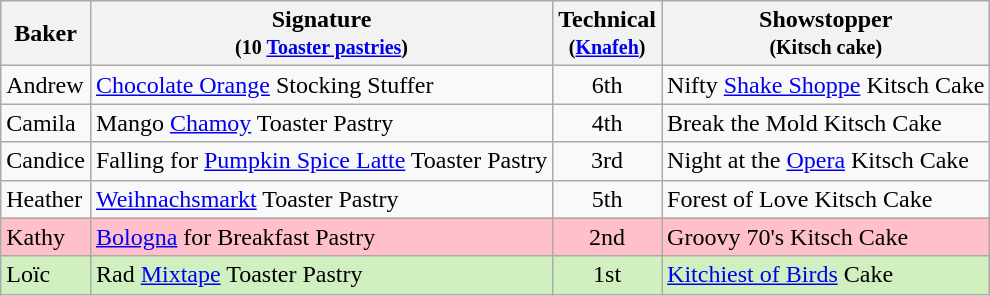<table class="wikitable" style="text-align:center;">
<tr>
<th>Baker</th>
<th>Signature<br><small>(10 <a href='#'>Toaster pastries</a>)</small></th>
<th>Technical<br><small>(<a href='#'>Knafeh</a>)</small></th>
<th>Showstopper<br><small>(Kitsch cake)</small></th>
</tr>
<tr>
<td align="left">Andrew</td>
<td align="left"><a href='#'>Chocolate Orange</a> Stocking Stuffer</td>
<td>6th</td>
<td align="left">Nifty <a href='#'>Shake Shoppe</a> Kitsch Cake</td>
</tr>
<tr>
<td align="left">Camila</td>
<td align="left">Mango <a href='#'>Chamoy</a> Toaster Pastry</td>
<td>4th</td>
<td align="left">Break the Mold Kitsch Cake</td>
</tr>
<tr>
<td align="left">Candice</td>
<td align="left">Falling for <a href='#'>Pumpkin Spice Latte</a> Toaster Pastry</td>
<td>3rd</td>
<td align="left">Night at the <a href='#'>Opera</a> Kitsch Cake</td>
</tr>
<tr>
<td align="left">Heather</td>
<td align="left"><a href='#'>Weihnachsmarkt</a> Toaster Pastry</td>
<td>5th</td>
<td align="left">Forest of Love Kitsch Cake</td>
</tr>
<tr bgcolor=pink>
<td align="left">Kathy</td>
<td align="left"><a href='#'>Bologna</a> for Breakfast Pastry</td>
<td>2nd</td>
<td align="left">Groovy 70's Kitsch Cake</td>
</tr>
<tr style="background:#d0f0c0;">
<td align="left">Loïc</td>
<td align="left">Rad <a href='#'>Mixtape</a> Toaster Pastry</td>
<td>1st</td>
<td align="left"><a href='#'>Kitchiest of Birds</a> Cake</td>
</tr>
</table>
